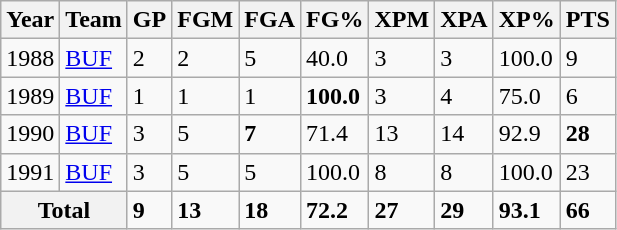<table class="wikitable">
<tr>
<th>Year</th>
<th>Team</th>
<th>GP</th>
<th>FGM</th>
<th>FGA</th>
<th>FG%</th>
<th>XPM</th>
<th>XPA</th>
<th>XP%</th>
<th>PTS</th>
</tr>
<tr>
<td>1988</td>
<td><a href='#'>BUF</a></td>
<td>2</td>
<td>2</td>
<td>5</td>
<td>40.0</td>
<td>3</td>
<td>3</td>
<td>100.0</td>
<td>9</td>
</tr>
<tr>
<td>1989</td>
<td><a href='#'>BUF</a></td>
<td>1</td>
<td>1</td>
<td>1</td>
<td><strong>100.0</strong></td>
<td>3</td>
<td>4</td>
<td>75.0</td>
<td>6</td>
</tr>
<tr>
<td>1990</td>
<td><a href='#'>BUF</a></td>
<td>3</td>
<td>5</td>
<td><strong>7</strong></td>
<td>71.4</td>
<td>13</td>
<td>14</td>
<td>92.9</td>
<td><strong>28</strong></td>
</tr>
<tr>
<td>1991</td>
<td><a href='#'>BUF</a></td>
<td>3</td>
<td>5</td>
<td>5</td>
<td>100.0</td>
<td>8</td>
<td>8</td>
<td>100.0</td>
<td>23</td>
</tr>
<tr>
<th colspan="2">Total</th>
<td><strong>9</strong></td>
<td><strong>13</strong></td>
<td><strong>18</strong></td>
<td><strong>72.2</strong></td>
<td><strong>27</strong></td>
<td><strong>29</strong></td>
<td><strong>93.1</strong></td>
<td><strong>66</strong></td>
</tr>
</table>
